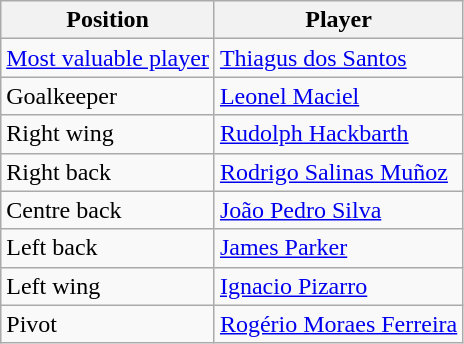<table class="wikitable">
<tr>
<th>Position</th>
<th>Player</th>
</tr>
<tr>
<td><a href='#'>Most valuable player</a></td>
<td> <a href='#'>Thiagus dos Santos</a></td>
</tr>
<tr>
<td>Goalkeeper</td>
<td> <a href='#'>Leonel Maciel</a></td>
</tr>
<tr>
<td>Right wing</td>
<td> <a href='#'>Rudolph Hackbarth</a></td>
</tr>
<tr>
<td>Right back</td>
<td> <a href='#'>Rodrigo Salinas Muñoz</a></td>
</tr>
<tr>
<td>Centre back</td>
<td> <a href='#'>João Pedro Silva</a></td>
</tr>
<tr>
<td>Left back</td>
<td> <a href='#'>James Parker</a></td>
</tr>
<tr>
<td>Left wing</td>
<td> <a href='#'>Ignacio Pizarro</a></td>
</tr>
<tr>
<td>Pivot</td>
<td> <a href='#'>Rogério Moraes Ferreira</a></td>
</tr>
</table>
